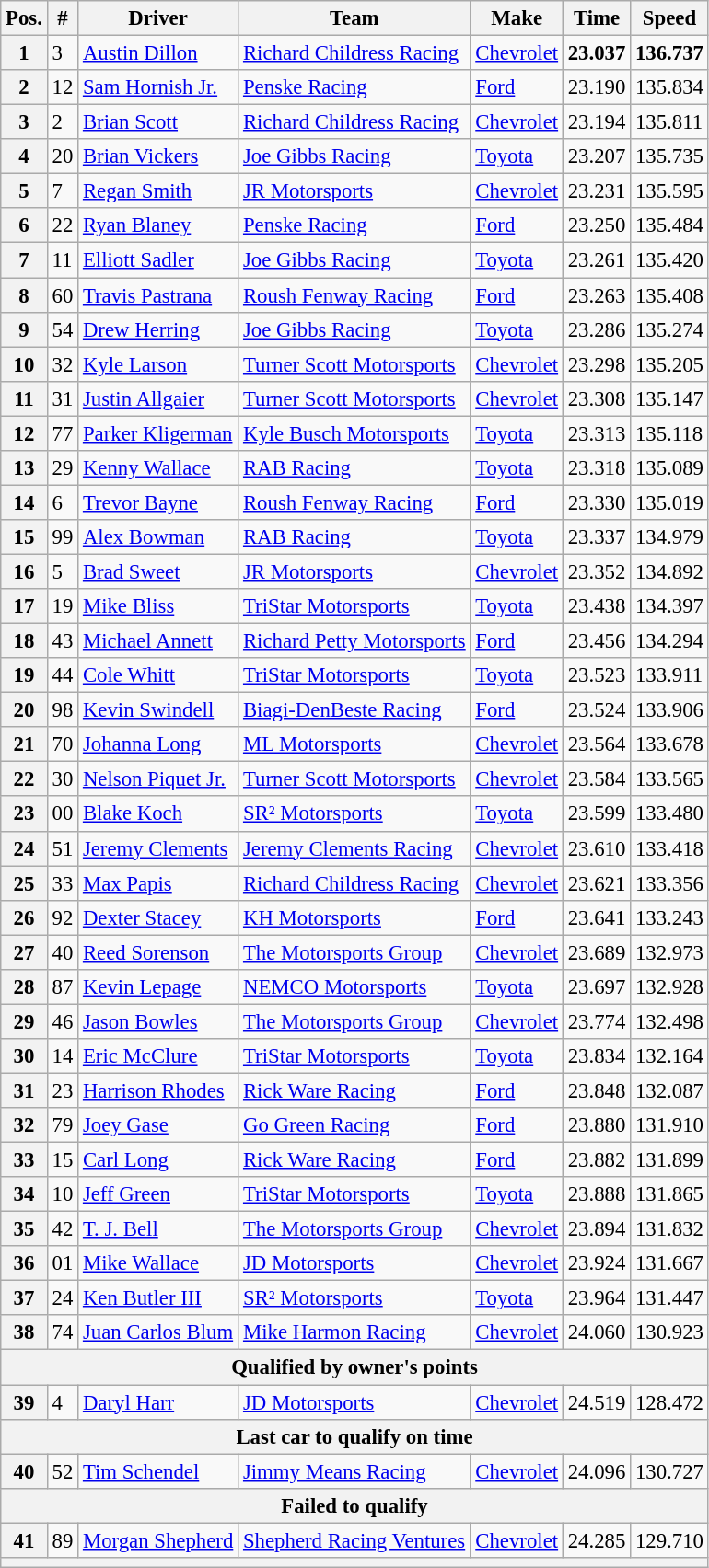<table class="wikitable" style="font-size:95%">
<tr>
<th>Pos.</th>
<th>#</th>
<th>Driver</th>
<th>Team</th>
<th>Make</th>
<th>Time</th>
<th>Speed</th>
</tr>
<tr>
<th>1</th>
<td>3</td>
<td><a href='#'>Austin Dillon</a></td>
<td><a href='#'>Richard Childress Racing</a></td>
<td><a href='#'>Chevrolet</a></td>
<td><strong>23.037</strong></td>
<td><strong>136.737</strong></td>
</tr>
<tr>
<th>2</th>
<td>12</td>
<td><a href='#'>Sam Hornish Jr.</a></td>
<td><a href='#'>Penske Racing</a></td>
<td><a href='#'>Ford</a></td>
<td>23.190</td>
<td>135.834</td>
</tr>
<tr>
<th>3</th>
<td>2</td>
<td><a href='#'>Brian Scott</a></td>
<td><a href='#'>Richard Childress Racing</a></td>
<td><a href='#'>Chevrolet</a></td>
<td>23.194</td>
<td>135.811</td>
</tr>
<tr>
<th>4</th>
<td>20</td>
<td><a href='#'>Brian Vickers</a></td>
<td><a href='#'>Joe Gibbs Racing</a></td>
<td><a href='#'>Toyota</a></td>
<td>23.207</td>
<td>135.735</td>
</tr>
<tr>
<th>5</th>
<td>7</td>
<td><a href='#'>Regan Smith</a></td>
<td><a href='#'>JR Motorsports</a></td>
<td><a href='#'>Chevrolet</a></td>
<td>23.231</td>
<td>135.595</td>
</tr>
<tr>
<th>6</th>
<td>22</td>
<td><a href='#'>Ryan Blaney</a></td>
<td><a href='#'>Penske Racing</a></td>
<td><a href='#'>Ford</a></td>
<td>23.250</td>
<td>135.484</td>
</tr>
<tr>
<th>7</th>
<td>11</td>
<td><a href='#'>Elliott Sadler</a></td>
<td><a href='#'>Joe Gibbs Racing</a></td>
<td><a href='#'>Toyota</a></td>
<td>23.261</td>
<td>135.420</td>
</tr>
<tr>
<th>8</th>
<td>60</td>
<td><a href='#'>Travis Pastrana</a></td>
<td><a href='#'>Roush Fenway Racing</a></td>
<td><a href='#'>Ford</a></td>
<td>23.263</td>
<td>135.408</td>
</tr>
<tr>
<th>9</th>
<td>54</td>
<td><a href='#'>Drew Herring</a></td>
<td><a href='#'>Joe Gibbs Racing</a></td>
<td><a href='#'>Toyota</a></td>
<td>23.286</td>
<td>135.274</td>
</tr>
<tr>
<th>10</th>
<td>32</td>
<td><a href='#'>Kyle Larson</a></td>
<td><a href='#'>Turner Scott Motorsports</a></td>
<td><a href='#'>Chevrolet</a></td>
<td>23.298</td>
<td>135.205</td>
</tr>
<tr>
<th>11</th>
<td>31</td>
<td><a href='#'>Justin Allgaier</a></td>
<td><a href='#'>Turner Scott Motorsports</a></td>
<td><a href='#'>Chevrolet</a></td>
<td>23.308</td>
<td>135.147</td>
</tr>
<tr>
<th>12</th>
<td>77</td>
<td><a href='#'>Parker Kligerman</a></td>
<td><a href='#'>Kyle Busch Motorsports</a></td>
<td><a href='#'>Toyota</a></td>
<td>23.313</td>
<td>135.118</td>
</tr>
<tr>
<th>13</th>
<td>29</td>
<td><a href='#'>Kenny Wallace</a></td>
<td><a href='#'>RAB Racing</a></td>
<td><a href='#'>Toyota</a></td>
<td>23.318</td>
<td>135.089</td>
</tr>
<tr>
<th>14</th>
<td>6</td>
<td><a href='#'>Trevor Bayne</a></td>
<td><a href='#'>Roush Fenway Racing</a></td>
<td><a href='#'>Ford</a></td>
<td>23.330</td>
<td>135.019</td>
</tr>
<tr>
<th>15</th>
<td>99</td>
<td><a href='#'>Alex Bowman</a></td>
<td><a href='#'>RAB Racing</a></td>
<td><a href='#'>Toyota</a></td>
<td>23.337</td>
<td>134.979</td>
</tr>
<tr>
<th>16</th>
<td>5</td>
<td><a href='#'>Brad Sweet</a></td>
<td><a href='#'>JR Motorsports</a></td>
<td><a href='#'>Chevrolet</a></td>
<td>23.352</td>
<td>134.892</td>
</tr>
<tr>
<th>17</th>
<td>19</td>
<td><a href='#'>Mike Bliss</a></td>
<td><a href='#'>TriStar Motorsports</a></td>
<td><a href='#'>Toyota</a></td>
<td>23.438</td>
<td>134.397</td>
</tr>
<tr>
<th>18</th>
<td>43</td>
<td><a href='#'>Michael Annett</a></td>
<td><a href='#'>Richard Petty Motorsports</a></td>
<td><a href='#'>Ford</a></td>
<td>23.456</td>
<td>134.294</td>
</tr>
<tr>
<th>19</th>
<td>44</td>
<td><a href='#'>Cole Whitt</a></td>
<td><a href='#'>TriStar Motorsports</a></td>
<td><a href='#'>Toyota</a></td>
<td>23.523</td>
<td>133.911</td>
</tr>
<tr>
<th>20</th>
<td>98</td>
<td><a href='#'>Kevin Swindell</a></td>
<td><a href='#'>Biagi-DenBeste Racing</a></td>
<td><a href='#'>Ford</a></td>
<td>23.524</td>
<td>133.906</td>
</tr>
<tr>
<th>21</th>
<td>70</td>
<td><a href='#'>Johanna Long</a></td>
<td><a href='#'>ML Motorsports</a></td>
<td><a href='#'>Chevrolet</a></td>
<td>23.564</td>
<td>133.678</td>
</tr>
<tr>
<th>22</th>
<td>30</td>
<td><a href='#'>Nelson Piquet Jr.</a></td>
<td><a href='#'>Turner Scott Motorsports</a></td>
<td><a href='#'>Chevrolet</a></td>
<td>23.584</td>
<td>133.565</td>
</tr>
<tr>
<th>23</th>
<td>00</td>
<td><a href='#'>Blake Koch</a></td>
<td><a href='#'>SR² Motorsports</a></td>
<td><a href='#'>Toyota</a></td>
<td>23.599</td>
<td>133.480</td>
</tr>
<tr>
<th>24</th>
<td>51</td>
<td><a href='#'>Jeremy Clements</a></td>
<td><a href='#'>Jeremy Clements Racing</a></td>
<td><a href='#'>Chevrolet</a></td>
<td>23.610</td>
<td>133.418</td>
</tr>
<tr>
<th>25</th>
<td>33</td>
<td><a href='#'>Max Papis</a></td>
<td><a href='#'>Richard Childress Racing</a></td>
<td><a href='#'>Chevrolet</a></td>
<td>23.621</td>
<td>133.356</td>
</tr>
<tr>
<th>26</th>
<td>92</td>
<td><a href='#'>Dexter Stacey</a></td>
<td><a href='#'>KH Motorsports</a></td>
<td><a href='#'>Ford</a></td>
<td>23.641</td>
<td>133.243</td>
</tr>
<tr>
<th>27</th>
<td>40</td>
<td><a href='#'>Reed Sorenson</a></td>
<td><a href='#'>The Motorsports Group</a></td>
<td><a href='#'>Chevrolet</a></td>
<td>23.689</td>
<td>132.973</td>
</tr>
<tr>
<th>28</th>
<td>87</td>
<td><a href='#'>Kevin Lepage</a></td>
<td><a href='#'>NEMCO Motorsports</a></td>
<td><a href='#'>Toyota</a></td>
<td>23.697</td>
<td>132.928</td>
</tr>
<tr>
<th>29</th>
<td>46</td>
<td><a href='#'>Jason Bowles</a></td>
<td><a href='#'>The Motorsports Group</a></td>
<td><a href='#'>Chevrolet</a></td>
<td>23.774</td>
<td>132.498</td>
</tr>
<tr>
<th>30</th>
<td>14</td>
<td><a href='#'>Eric McClure</a></td>
<td><a href='#'>TriStar Motorsports</a></td>
<td><a href='#'>Toyota</a></td>
<td>23.834</td>
<td>132.164</td>
</tr>
<tr>
<th>31</th>
<td>23</td>
<td><a href='#'>Harrison Rhodes</a></td>
<td><a href='#'>Rick Ware Racing</a></td>
<td><a href='#'>Ford</a></td>
<td>23.848</td>
<td>132.087</td>
</tr>
<tr>
<th>32</th>
<td>79</td>
<td><a href='#'>Joey Gase</a></td>
<td><a href='#'>Go Green Racing</a></td>
<td><a href='#'>Ford</a></td>
<td>23.880</td>
<td>131.910</td>
</tr>
<tr>
<th>33</th>
<td>15</td>
<td><a href='#'>Carl Long</a></td>
<td><a href='#'>Rick Ware Racing</a></td>
<td><a href='#'>Ford</a></td>
<td>23.882</td>
<td>131.899</td>
</tr>
<tr>
<th>34</th>
<td>10</td>
<td><a href='#'>Jeff Green</a></td>
<td><a href='#'>TriStar Motorsports</a></td>
<td><a href='#'>Toyota</a></td>
<td>23.888</td>
<td>131.865</td>
</tr>
<tr>
<th>35</th>
<td>42</td>
<td><a href='#'>T. J. Bell</a></td>
<td><a href='#'>The Motorsports Group</a></td>
<td><a href='#'>Chevrolet</a></td>
<td>23.894</td>
<td>131.832</td>
</tr>
<tr>
<th>36</th>
<td>01</td>
<td><a href='#'>Mike Wallace</a></td>
<td><a href='#'>JD Motorsports</a></td>
<td><a href='#'>Chevrolet</a></td>
<td>23.924</td>
<td>131.667</td>
</tr>
<tr>
<th>37</th>
<td>24</td>
<td><a href='#'>Ken Butler III</a></td>
<td><a href='#'>SR² Motorsports</a></td>
<td><a href='#'>Toyota</a></td>
<td>23.964</td>
<td>131.447</td>
</tr>
<tr>
<th>38</th>
<td>74</td>
<td><a href='#'>Juan Carlos Blum</a></td>
<td><a href='#'>Mike Harmon Racing</a></td>
<td><a href='#'>Chevrolet</a></td>
<td>24.060</td>
<td>130.923</td>
</tr>
<tr>
<th colspan="7">Qualified by owner's points</th>
</tr>
<tr>
<th>39</th>
<td>4</td>
<td><a href='#'>Daryl Harr</a></td>
<td><a href='#'>JD Motorsports</a></td>
<td><a href='#'>Chevrolet</a></td>
<td>24.519</td>
<td>128.472</td>
</tr>
<tr>
<th colspan="7">Last car to qualify on time</th>
</tr>
<tr>
<th>40</th>
<td>52</td>
<td><a href='#'>Tim Schendel</a></td>
<td><a href='#'>Jimmy Means Racing</a></td>
<td><a href='#'>Chevrolet</a></td>
<td>24.096</td>
<td>130.727</td>
</tr>
<tr>
<th colspan="7">Failed to qualify</th>
</tr>
<tr>
<th>41</th>
<td>89</td>
<td><a href='#'>Morgan Shepherd</a></td>
<td><a href='#'>Shepherd Racing Ventures</a></td>
<td><a href='#'>Chevrolet</a></td>
<td>24.285</td>
<td>129.710</td>
</tr>
<tr>
<th colspan="7"></th>
</tr>
</table>
